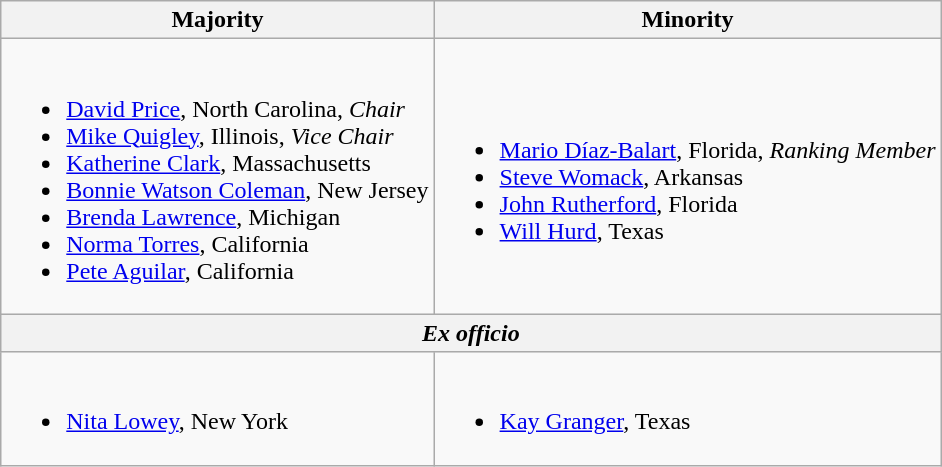<table class=wikitable>
<tr>
<th>Majority</th>
<th>Minority</th>
</tr>
<tr>
<td><br><ul><li><a href='#'>David Price</a>, North Carolina, <em>Chair</em></li><li><a href='#'>Mike Quigley</a>, Illinois, <em>Vice Chair</em></li><li><a href='#'>Katherine Clark</a>, Massachusetts</li><li><a href='#'>Bonnie Watson Coleman</a>, New Jersey</li><li><a href='#'>Brenda Lawrence</a>, Michigan</li><li><a href='#'>Norma Torres</a>, California</li><li><a href='#'>Pete Aguilar</a>, California</li></ul></td>
<td><br><ul><li><a href='#'>Mario Díaz-Balart</a>, Florida, <em>Ranking Member</em></li><li><a href='#'>Steve Womack</a>, Arkansas</li><li><a href='#'>John Rutherford</a>, Florida</li><li><a href='#'>Will Hurd</a>, Texas</li></ul></td>
</tr>
<tr>
<th colspan=2><em>Ex officio</em></th>
</tr>
<tr>
<td><br><ul><li><a href='#'>Nita Lowey</a>, New York</li></ul></td>
<td><br><ul><li><a href='#'>Kay Granger</a>, Texas</li></ul></td>
</tr>
</table>
